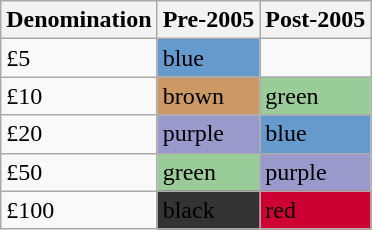<table class="wikitable">
<tr>
<th>Denomination</th>
<th>Pre-2005</th>
<th>Post-2005</th>
</tr>
<tr>
<td>£5</td>
<td style="background:#69c;"><span>blue</span></td>
<td></td>
</tr>
<tr>
<td>£10</td>
<td style="background:#c96;"><span>brown</span></td>
<td style="background:#9c9;"><span>green</span></td>
</tr>
<tr>
<td>£20</td>
<td style="background:#99c;"><span>purple </span></td>
<td style="background:#69c;"><span>blue</span></td>
</tr>
<tr>
<td>£50</td>
<td style="background:#9c9;"><span>green </span></td>
<td style="background:#99c;"><span>purple</span></td>
</tr>
<tr>
<td>£100</td>
<td style="background:#333;"><span>black </span></td>
<td style="background:#c03;"><span>red</span></td>
</tr>
</table>
